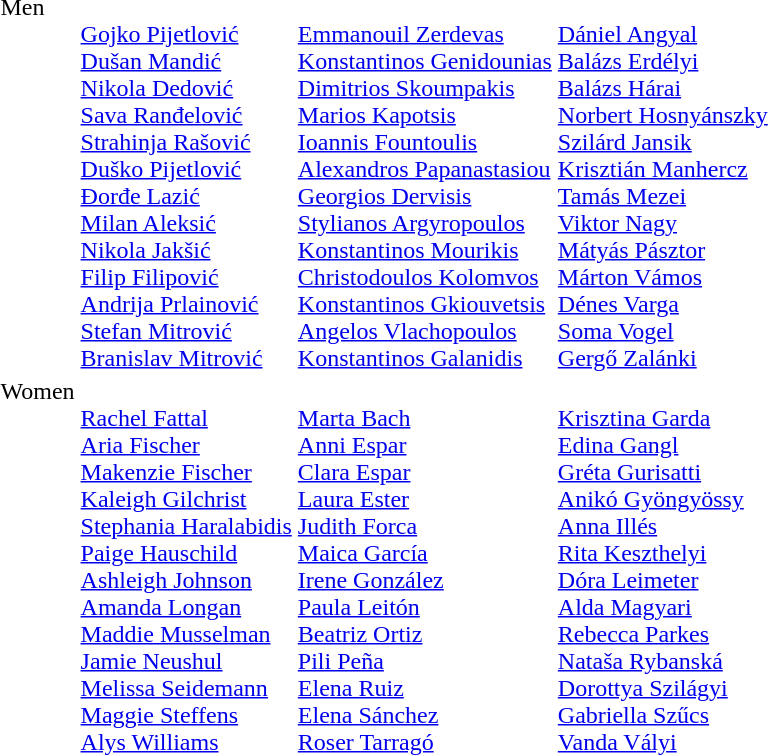<table>
<tr valign="top">
<td>Men<br></td>
<td><br><a href='#'>Gojko Pijetlović</a><br><a href='#'>Dušan Mandić</a><br><a href='#'>Nikola Dedović</a><br><a href='#'>Sava Ranđelović</a><br><a href='#'>Strahinja Rašović</a><br><a href='#'>Duško Pijetlović</a><br><a href='#'>Đorđe Lazić</a><br><a href='#'>Milan Aleksić</a><br><a href='#'>Nikola Jakšić</a><br><a href='#'>Filip Filipović</a><br><a href='#'>Andrija Prlainović</a><br><a href='#'>Stefan Mitrović</a><br><a href='#'>Branislav Mitrović</a></td>
<td><br><a href='#'>Emmanouil Zerdevas</a><br><a href='#'>Konstantinos Genidounias</a><br><a href='#'>Dimitrios Skoumpakis</a><br><a href='#'>Marios Kapotsis</a><br><a href='#'>Ioannis Fountoulis</a><br><a href='#'>Alexandros Papanastasiou</a><br><a href='#'>Georgios Dervisis</a><br><a href='#'>Stylianos Argyropoulos</a><br><a href='#'>Konstantinos Mourikis</a><br><a href='#'>Christodoulos Kolomvos</a><br><a href='#'>Konstantinos Gkiouvetsis</a><br><a href='#'>Angelos Vlachopoulos</a><br><a href='#'>Konstantinos Galanidis</a></td>
<td><br><a href='#'>Dániel Angyal</a><br><a href='#'>Balázs Erdélyi</a><br><a href='#'>Balázs Hárai</a><br><a href='#'>Norbert Hosnyánszky</a><br><a href='#'>Szilárd Jansik</a><br><a href='#'>Krisztián Manhercz</a><br><a href='#'>Tamás Mezei</a><br><a href='#'>Viktor Nagy</a><br><a href='#'>Mátyás Pásztor</a><br><a href='#'>Márton Vámos</a><br><a href='#'>Dénes Varga</a><br><a href='#'>Soma Vogel</a><br><a href='#'>Gergő Zalánki</a></td>
</tr>
<tr valign="top">
<td>Women<br></td>
<td><br><a href='#'>Rachel Fattal</a><br><a href='#'>Aria Fischer</a><br><a href='#'>Makenzie Fischer</a><br><a href='#'>Kaleigh Gilchrist</a><br><a href='#'>Stephania Haralabidis</a><br><a href='#'>Paige Hauschild</a><br><a href='#'>Ashleigh Johnson</a><br><a href='#'>Amanda Longan</a><br><a href='#'>Maddie Musselman</a><br><a href='#'>Jamie Neushul</a><br><a href='#'>Melissa Seidemann</a><br><a href='#'>Maggie Steffens</a><br><a href='#'>Alys Williams</a></td>
<td><br><a href='#'>Marta Bach</a><br><a href='#'>Anni Espar</a><br><a href='#'>Clara Espar</a><br><a href='#'>Laura Ester</a><br><a href='#'>Judith Forca</a><br><a href='#'>Maica García</a><br><a href='#'>Irene González</a><br><a href='#'>Paula Leitón</a><br><a href='#'>Beatriz Ortiz</a><br><a href='#'>Pili Peña</a><br><a href='#'>Elena Ruiz</a><br><a href='#'>Elena Sánchez</a><br><a href='#'>Roser Tarragó</a></td>
<td><br><a href='#'>Krisztina Garda</a><br><a href='#'>Edina Gangl</a><br><a href='#'>Gréta Gurisatti</a><br><a href='#'>Anikó Gyöngyössy</a><br><a href='#'>Anna Illés</a><br><a href='#'>Rita Keszthelyi</a><br><a href='#'>Dóra Leimeter</a><br><a href='#'>Alda Magyari</a><br><a href='#'>Rebecca Parkes</a><br><a href='#'>Nataša Rybanská</a><br><a href='#'>Dorottya Szilágyi</a><br><a href='#'>Gabriella Szűcs</a><br><a href='#'>Vanda Vályi</a></td>
</tr>
</table>
